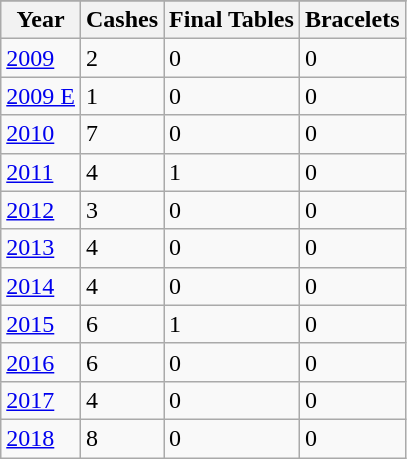<table class="wikitable">
<tr>
</tr>
<tr>
<th>Year</th>
<th>Cashes</th>
<th>Final Tables</th>
<th>Bracelets</th>
</tr>
<tr>
<td><a href='#'>2009</a></td>
<td>2</td>
<td>0</td>
<td>0</td>
</tr>
<tr>
<td><a href='#'>2009 E</a></td>
<td>1</td>
<td>0</td>
<td>0</td>
</tr>
<tr>
<td><a href='#'>2010</a></td>
<td>7</td>
<td>0</td>
<td>0</td>
</tr>
<tr>
<td><a href='#'>2011</a></td>
<td>4</td>
<td>1</td>
<td>0</td>
</tr>
<tr>
<td><a href='#'>2012</a></td>
<td>3</td>
<td>0</td>
<td>0</td>
</tr>
<tr>
<td><a href='#'>2013</a></td>
<td>4</td>
<td>0</td>
<td>0</td>
</tr>
<tr>
<td><a href='#'>2014</a></td>
<td>4</td>
<td>0</td>
<td>0</td>
</tr>
<tr>
<td><a href='#'>2015</a></td>
<td>6</td>
<td>1</td>
<td>0</td>
</tr>
<tr>
<td><a href='#'>2016</a></td>
<td>6</td>
<td>0</td>
<td>0</td>
</tr>
<tr>
<td><a href='#'>2017</a></td>
<td>4</td>
<td>0</td>
<td>0</td>
</tr>
<tr>
<td><a href='#'>2018</a></td>
<td>8</td>
<td>0</td>
<td>0</td>
</tr>
</table>
